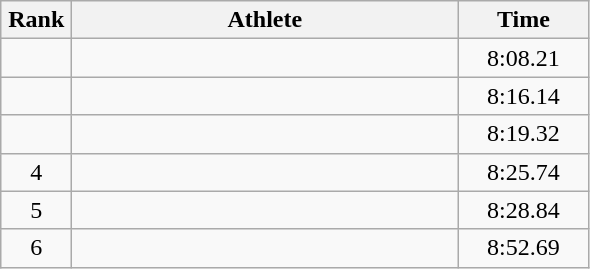<table class=wikitable style="text-align:center">
<tr>
<th width=40>Rank</th>
<th width=250>Athlete</th>
<th width=80>Time</th>
</tr>
<tr>
<td></td>
<td align=left></td>
<td>8:08.21</td>
</tr>
<tr>
<td></td>
<td align=left></td>
<td>8:16.14</td>
</tr>
<tr>
<td></td>
<td align=left></td>
<td>8:19.32</td>
</tr>
<tr>
<td>4</td>
<td align=left></td>
<td>8:25.74</td>
</tr>
<tr>
<td>5</td>
<td align=left></td>
<td>8:28.84</td>
</tr>
<tr>
<td>6</td>
<td align=left></td>
<td>8:52.69</td>
</tr>
</table>
